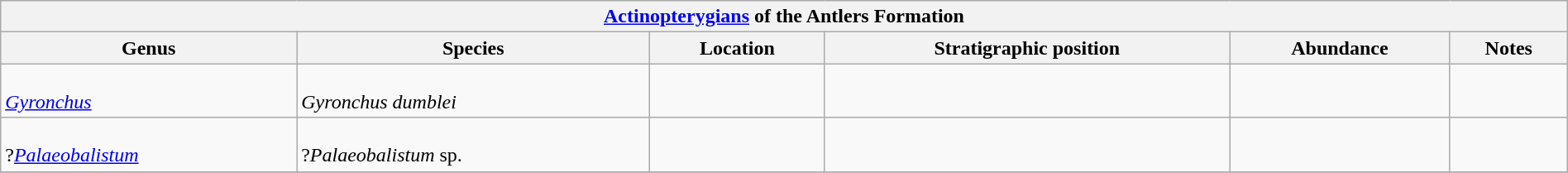<table class="wikitable" align="center" width="100%">
<tr>
<th colspan="7" align="center"><strong><a href='#'>Actinopterygians</a> of the Antlers Formation</strong></th>
</tr>
<tr>
<th>Genus</th>
<th>Species</th>
<th>Location</th>
<th>Stratigraphic position</th>
<th>Abundance</th>
<th>Notes<br></th>
</tr>
<tr>
<td><br><em><a href='#'>Gyronchus</a></em></td>
<td><br><em>Gyronchus dumblei</em></td>
<td></td>
<td></td>
<td></td>
<td><br></td>
</tr>
<tr>
<td><br>?<em><a href='#'>Palaeobalistum</a></em></td>
<td><br>?<em>Palaeobalistum</em> sp.</td>
<td></td>
<td></td>
<td></td>
<td></td>
</tr>
<tr>
</tr>
</table>
